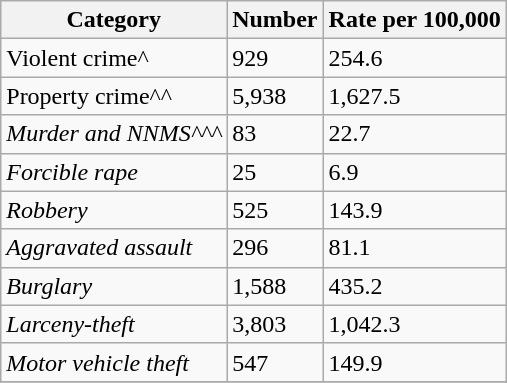<table class="wikitable">
<tr>
<th>Category</th>
<th>Number</th>
<th>Rate per 100,000</th>
</tr>
<tr>
<td>Violent crime^</td>
<td>929</td>
<td>254.6</td>
</tr>
<tr>
<td>Property crime^^</td>
<td>5,938</td>
<td>1,627.5</td>
</tr>
<tr>
<td><em>Murder and NNMS^^^</em></td>
<td>83</td>
<td>22.7</td>
</tr>
<tr>
<td><em>Forcible rape</em></td>
<td>25</td>
<td>6.9</td>
</tr>
<tr>
<td><em>Robbery</em></td>
<td>525</td>
<td>143.9</td>
</tr>
<tr>
<td><em>Aggravated assault</em></td>
<td>296</td>
<td>81.1</td>
</tr>
<tr>
<td><em>Burglary</em></td>
<td>1,588</td>
<td>435.2</td>
</tr>
<tr>
<td><em>Larceny-theft</em></td>
<td>3,803</td>
<td>1,042.3</td>
</tr>
<tr>
<td><em>Motor vehicle theft</em></td>
<td>547</td>
<td>149.9</td>
</tr>
<tr>
</tr>
</table>
